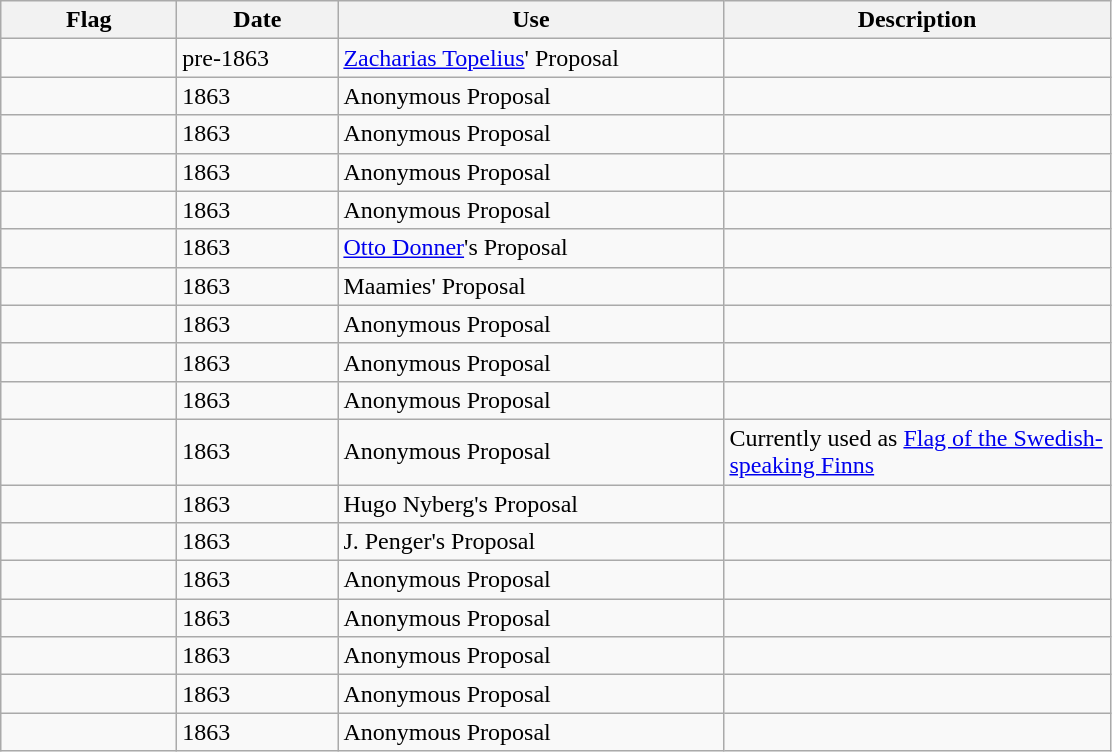<table class="wikitable">
<tr>
<th style="width:110px;">Flag</th>
<th style="width:100px;">Date</th>
<th style="width:250px;">Use</th>
<th style="width:250px;">Description</th>
</tr>
<tr>
<td></td>
<td>pre-1863</td>
<td><a href='#'>Zacharias Topelius</a>' Proposal</td>
<td></td>
</tr>
<tr>
<td></td>
<td>1863</td>
<td>Anonymous Proposal</td>
<td></td>
</tr>
<tr>
<td></td>
<td>1863</td>
<td>Anonymous Proposal</td>
<td></td>
</tr>
<tr>
<td></td>
<td>1863</td>
<td>Anonymous Proposal</td>
<td></td>
</tr>
<tr>
<td></td>
<td>1863</td>
<td>Anonymous Proposal</td>
<td></td>
</tr>
<tr>
<td></td>
<td>1863</td>
<td><a href='#'>Otto Donner</a>'s Proposal</td>
<td></td>
</tr>
<tr>
<td></td>
<td>1863</td>
<td>Maamies' Proposal</td>
<td></td>
</tr>
<tr>
<td></td>
<td>1863</td>
<td>Anonymous Proposal</td>
<td></td>
</tr>
<tr>
<td></td>
<td>1863</td>
<td>Anonymous Proposal</td>
<td></td>
</tr>
<tr>
<td></td>
<td>1863</td>
<td>Anonymous Proposal</td>
<td></td>
</tr>
<tr>
<td></td>
<td>1863</td>
<td>Anonymous Proposal</td>
<td>Currently used as <a href='#'>Flag of the Swedish-speaking Finns</a></td>
</tr>
<tr>
<td></td>
<td>1863</td>
<td>Hugo Nyberg's Proposal</td>
<td></td>
</tr>
<tr>
<td></td>
<td>1863</td>
<td>J. Penger's Proposal</td>
<td></td>
</tr>
<tr>
<td></td>
<td>1863</td>
<td>Anonymous Proposal</td>
<td></td>
</tr>
<tr>
<td></td>
<td>1863</td>
<td>Anonymous Proposal</td>
<td></td>
</tr>
<tr>
<td></td>
<td>1863</td>
<td>Anonymous Proposal</td>
<td></td>
</tr>
<tr>
<td></td>
<td>1863</td>
<td>Anonymous Proposal</td>
<td></td>
</tr>
<tr>
<td></td>
<td>1863</td>
<td>Anonymous Proposal</td>
<td></td>
</tr>
</table>
